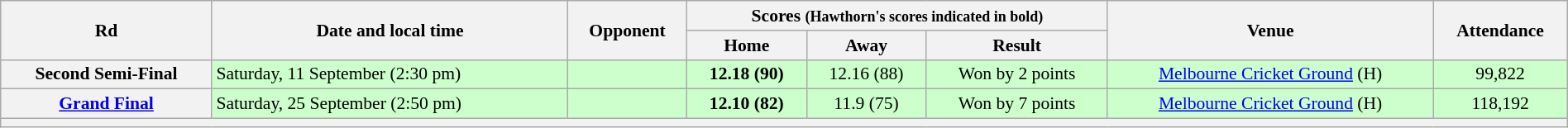<table class="wikitable" style="font-size:90%; text-align:center; width: 100%; margin-left: auto; margin-right: auto">
<tr>
<th rowspan="2">Rd</th>
<th rowspan="2">Date and local time</th>
<th rowspan="2">Opponent</th>
<th colspan="3">Scores <small>(Hawthorn's scores indicated in bold)</small></th>
<th rowspan="2">Venue</th>
<th rowspan="2">Attendance</th>
</tr>
<tr>
<th>Home</th>
<th>Away</th>
<th>Result</th>
</tr>
<tr style="background:#cfc">
<th>Second Semi-Final</th>
<td align=left>Saturday, 11 September (2:30 pm)</td>
<td align=left></td>
<td><strong>12.18 (90)</strong></td>
<td>12.16 (88)</td>
<td>Won by 2 points</td>
<td><a href='#'>Melbourne Cricket Ground</a> (H)</td>
<td>99,822</td>
</tr>
<tr style="background:#cfc">
<th><a href='#'>Grand Final</a></th>
<td align=left>Saturday, 25 September (2:50 pm)</td>
<td align=left></td>
<td><strong>12.10 (82)</strong></td>
<td>11.9 (75)</td>
<td>Won by 7 points</td>
<td><a href='#'>Melbourne Cricket Ground</a> (H)</td>
<td>118,192</td>
</tr>
<tr>
<th colspan="8"></th>
</tr>
</table>
